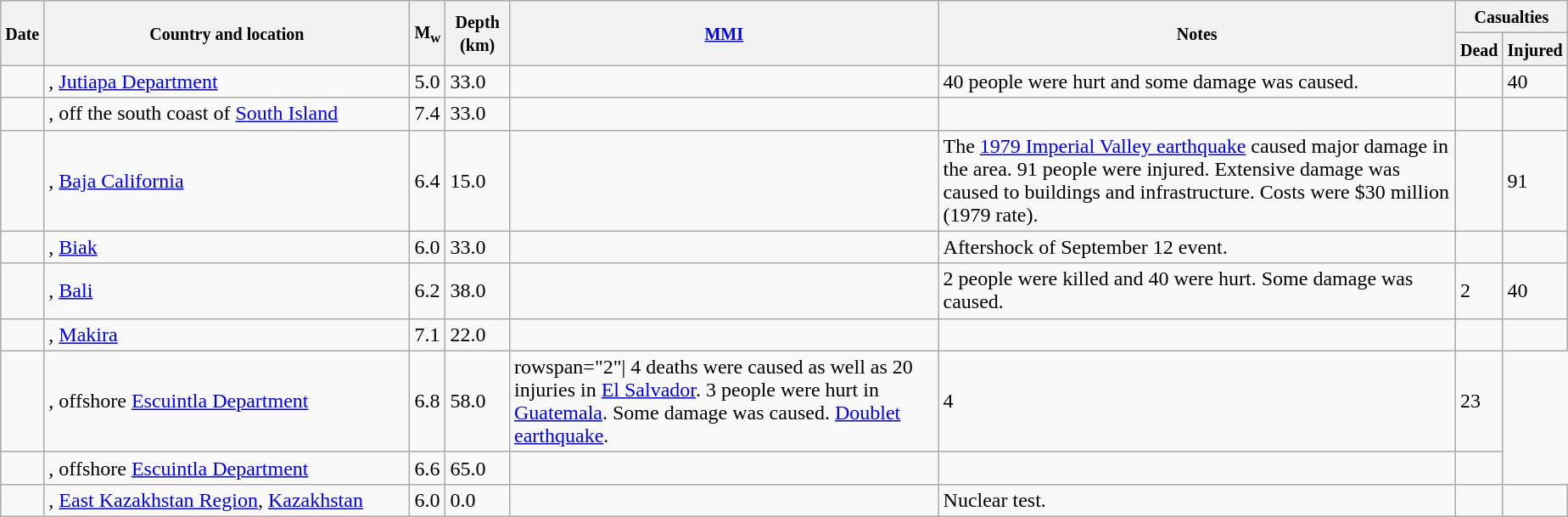<table class="wikitable sortable" style="border:1px black; margin-left:1em;">
<tr>
<th rowspan="2"><small>Date</small></th>
<th rowspan="2" style="width: 280px"><small>Country and location</small></th>
<th rowspan="2"><small>M<sub>w</sub></small></th>
<th rowspan="2"><small>Depth (km)</small></th>
<th rowspan="2"><small><a href='#'>MMI</a></small></th>
<th rowspan="2" class="unsortable"><small>Notes</small></th>
<th colspan="2"><small>Casualties</small></th>
</tr>
<tr>
<th><small>Dead</small></th>
<th><small>Injured</small></th>
</tr>
<tr>
<td></td>
<td>, <a href='#'>Jutiapa Department</a></td>
<td>5.0</td>
<td>33.0</td>
<td></td>
<td>40 people were hurt and some damage was caused.</td>
<td></td>
<td>40</td>
</tr>
<tr>
<td></td>
<td>, off the south coast of <a href='#'>South Island</a></td>
<td>7.4</td>
<td>33.0</td>
<td></td>
<td></td>
<td></td>
<td></td>
</tr>
<tr>
<td></td>
<td>, <a href='#'>Baja California</a></td>
<td>6.4</td>
<td>15.0</td>
<td></td>
<td>The <a href='#'>1979 Imperial Valley earthquake</a> caused major damage in the area. 91 people were injured. Extensive damage was caused to buildings and infrastructure. Costs were $30 million (1979 rate).</td>
<td></td>
<td>91</td>
</tr>
<tr>
<td></td>
<td>, <a href='#'>Biak</a></td>
<td>6.0</td>
<td>33.0</td>
<td></td>
<td>Aftershock of September 12 event.</td>
<td></td>
<td></td>
</tr>
<tr>
<td></td>
<td>, <a href='#'>Bali</a></td>
<td>6.2</td>
<td>38.0</td>
<td></td>
<td>2 people were killed and 40 were hurt. Some damage was caused.</td>
<td>2</td>
<td>40</td>
</tr>
<tr>
<td></td>
<td>, <a href='#'>Makira</a></td>
<td>7.1</td>
<td>22.0</td>
<td></td>
<td></td>
<td></td>
<td></td>
</tr>
<tr>
<td></td>
<td>, offshore <a href='#'>Escuintla Department</a></td>
<td>6.8</td>
<td>58.0</td>
<td>rowspan="2"| 4 deaths were caused as well as 20 injuries in <a href='#'>El Salvador</a>. 3 people were hurt in <a href='#'>Guatemala</a>. Some damage was caused. <a href='#'>Doublet earthquake</a>.</td>
<td>4</td>
<td>23</td>
</tr>
<tr>
<td></td>
<td>, offshore <a href='#'>Escuintla Department</a></td>
<td>6.6</td>
<td>65.0</td>
<td></td>
<td></td>
<td></td>
</tr>
<tr>
<td></td>
<td>, <a href='#'>East Kazakhstan Region</a>, <a href='#'>Kazakhstan</a></td>
<td>6.0</td>
<td>0.0</td>
<td></td>
<td>Nuclear test.</td>
<td></td>
<td></td>
</tr>
</table>
